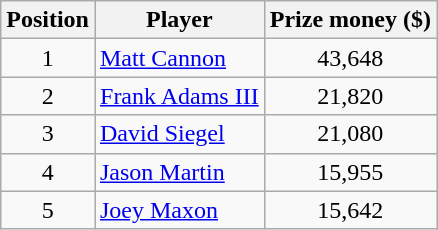<table class="wikitable">
<tr>
<th>Position</th>
<th>Player</th>
<th>Prize money ($)</th>
</tr>
<tr>
<td align=center>1</td>
<td> <a href='#'>Matt Cannon</a></td>
<td align=center>43,648</td>
</tr>
<tr>
<td align=center>2</td>
<td> <a href='#'>Frank Adams III</a></td>
<td align=center>21,820</td>
</tr>
<tr>
<td align=center>3</td>
<td> <a href='#'>David Siegel</a></td>
<td align=center>21,080</td>
</tr>
<tr>
<td align=center>4</td>
<td> <a href='#'>Jason Martin</a></td>
<td align=center>15,955</td>
</tr>
<tr>
<td align=center>5</td>
<td> <a href='#'>Joey Maxon</a></td>
<td align=center>15,642</td>
</tr>
</table>
